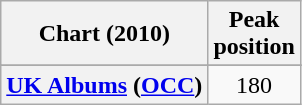<table class="wikitable plainrowheaders sortable">
<tr>
<th scope="col">Chart (2010)</th>
<th scope="col">Peak<br>position</th>
</tr>
<tr>
</tr>
<tr>
</tr>
<tr>
</tr>
<tr>
</tr>
<tr>
</tr>
<tr>
</tr>
<tr>
</tr>
<tr>
</tr>
<tr>
</tr>
<tr>
</tr>
<tr>
</tr>
<tr>
</tr>
<tr>
<th scope="row"><a href='#'>UK Albums</a> (<a href='#'>OCC</a>)</th>
<td align="center">180</td>
</tr>
</table>
